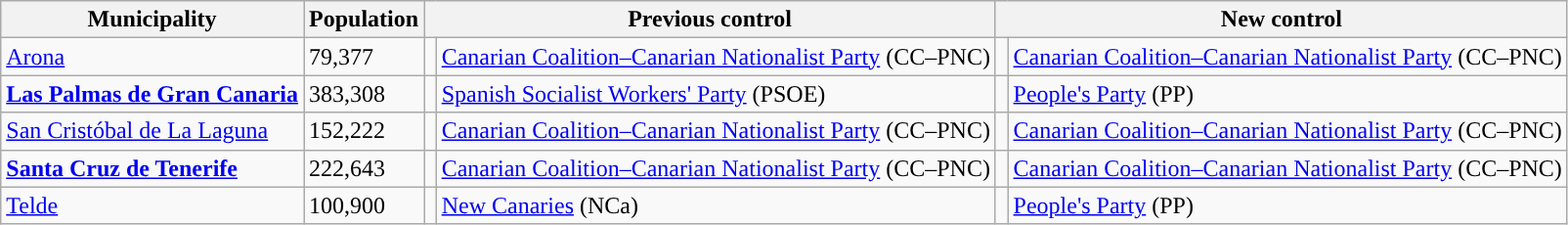<table class="wikitable sortable">
<tr>
<th>Municipality</th>
<th>Population</th>
<th colspan="2" style="width:375px;">Previous control</th>
<th colspan="2" style="width:375px;">New control</th>
</tr>
<tr>
<td><a href='#'>Arona</a></td>
<td>79,377</td>
<td width="1" style="color:inherit;background:"></td>
<td><a href='#'>Canarian Coalition–Canarian Nationalist Party</a> (CC–PNC)</td>
<td width="1" style="color:inherit;background:"></td>
<td><a href='#'>Canarian Coalition–Canarian Nationalist Party</a> (CC–PNC)</td>
</tr>
<tr>
<td><strong><a href='#'>Las Palmas de Gran Canaria</a></strong></td>
<td>383,308</td>
<td style="color:inherit;background:"></td>
<td><a href='#'>Spanish Socialist Workers' Party</a> (PSOE)</td>
<td style="color:inherit;background:"></td>
<td><a href='#'>People's Party</a> (PP)</td>
</tr>
<tr>
<td><a href='#'>San Cristóbal de La Laguna</a></td>
<td>152,222</td>
<td style="color:inherit;background:"></td>
<td><a href='#'>Canarian Coalition–Canarian Nationalist Party</a> (CC–PNC)</td>
<td style="color:inherit;background:"></td>
<td><a href='#'>Canarian Coalition–Canarian Nationalist Party</a> (CC–PNC)</td>
</tr>
<tr>
<td><strong><a href='#'>Santa Cruz de Tenerife</a></strong></td>
<td>222,643</td>
<td style="color:inherit;background:"></td>
<td><a href='#'>Canarian Coalition–Canarian Nationalist Party</a> (CC–PNC)</td>
<td style="color:inherit;background:"></td>
<td><a href='#'>Canarian Coalition–Canarian Nationalist Party</a> (CC–PNC)</td>
</tr>
<tr>
<td><a href='#'>Telde</a></td>
<td>100,900</td>
<td style="color:inherit;background:"></td>
<td><a href='#'>New Canaries</a> (NCa)</td>
<td style="color:inherit;background:"></td>
<td><a href='#'>People's Party</a> (PP)</td>
</tr>
</table>
